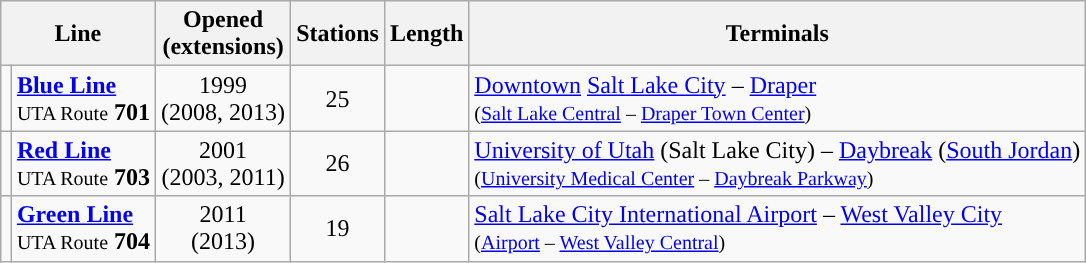<table class="wikitable sortable" style="text-align:middle;margin: 0.5em auto;">
<tr>
<th colspan=2>Line</th>
<th>Opened<br>(extensions)</th>
<th>Stations</th>
<th>Length</th>
<th>Terminals</th>
</tr>
<tr>
<td></td>
<td><strong><a href='#'>Blue Line</a></strong><br><small>UTA Route</small> <strong>701</strong></td>
<td style="text-align:center;">1999<br>(2008, 2013)</td>
<td style="text-align:center;">25</td>
<td style="text-align:center;"></td>
<td><a href='#'>Downtown</a> <a href='#'>Salt Lake City</a> – <a href='#'>Draper</a><br><small>(<a href='#'>Salt Lake Central</a> – <a href='#'>Draper Town Center</a>)</small></td>
</tr>
<tr>
<td></td>
<td><strong><a href='#'>Red Line</a></strong><br><small>UTA Route</small> <strong>703</strong></td>
<td style="text-align:center;">2001<br>(2003, 2011)</td>
<td style="text-align:center;">26</td>
<td style="text-align:center;"> </td>
<td><a href='#'>University of Utah</a> (Salt Lake City) – <a href='#'>Daybreak</a> (<a href='#'>South Jordan</a>)<br><small>(<a href='#'>University Medical Center</a> – <a href='#'>Daybreak Parkway</a>)</small></td>
</tr>
<tr>
<td></td>
<td><strong><a href='#'>Green Line</a></strong><br><small>UTA Route</small> <strong>704</strong></td>
<td style="text-align:center;">2011<br>(2013)</td>
<td style="text-align:center;">19</td>
<td style="text-align:center;">  </td>
<td><a href='#'>Salt Lake City International Airport</a> – <a href='#'>West Valley City</a><br><small>(<a href='#'>Airport</a> – <a href='#'>West Valley Central</a>)</small></td>
</tr>
</table>
